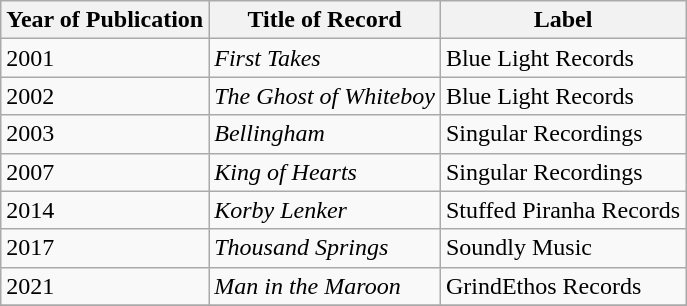<table class="wikitable">
<tr>
<th>Year of Publication</th>
<th>Title of Record</th>
<th>Label</th>
</tr>
<tr>
<td>2001</td>
<td><em>First Takes</em></td>
<td>Blue Light Records</td>
</tr>
<tr>
<td>2002</td>
<td><em>The Ghost of Whiteboy</em></td>
<td>Blue Light Records</td>
</tr>
<tr>
<td>2003</td>
<td><em>Bellingham</em></td>
<td>Singular Recordings</td>
</tr>
<tr>
<td>2007</td>
<td><em>King of Hearts</em></td>
<td>Singular Recordings</td>
</tr>
<tr>
<td>2014</td>
<td><em>Korby Lenker</em></td>
<td>Stuffed Piranha Records</td>
</tr>
<tr>
<td>2017</td>
<td><em>Thousand Springs</em></td>
<td>Soundly Music</td>
</tr>
<tr>
<td>2021</td>
<td><em>Man in the Maroon</em></td>
<td>GrindEthos Records</td>
</tr>
<tr>
</tr>
</table>
